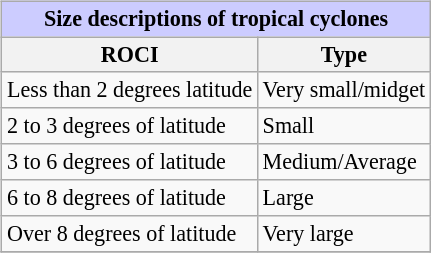<table class="wikitable" style="float: right; font-size: 92%; margin-right: 0px;">
<tr>
<th colspan=2 style="background: #ccf;">Size descriptions of tropical cyclones</th>
</tr>
<tr>
<th>ROCI</th>
<th>Type</th>
</tr>
<tr>
<td>Less than 2 degrees latitude</td>
<td>Very small/midget</td>
</tr>
<tr>
<td>2 to 3 degrees of latitude</td>
<td>Small</td>
</tr>
<tr>
<td>3 to 6 degrees of latitude</td>
<td>Medium/Average</td>
</tr>
<tr>
<td>6 to 8 degrees of latitude</td>
<td>Large</td>
</tr>
<tr>
<td>Over 8 degrees of latitude</td>
<td>Very large</td>
</tr>
<tr>
</tr>
</table>
